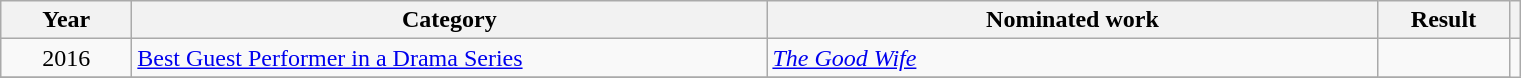<table class=wikitable>
<tr>
<th scope="col" style="width:5em;">Year</th>
<th scope="col" style="width:26em;">Category</th>
<th scope="col" style="width:25em;">Nominated work</th>
<th scope="col" style="width:5em;">Result</th>
<th></th>
</tr>
<tr>
<td style="text-align:center;">2016</td>
<td><a href='#'>Best Guest Performer in a Drama Series</a></td>
<td><em><a href='#'>The Good Wife</a></em></td>
<td></td>
</tr>
<tr>
</tr>
</table>
